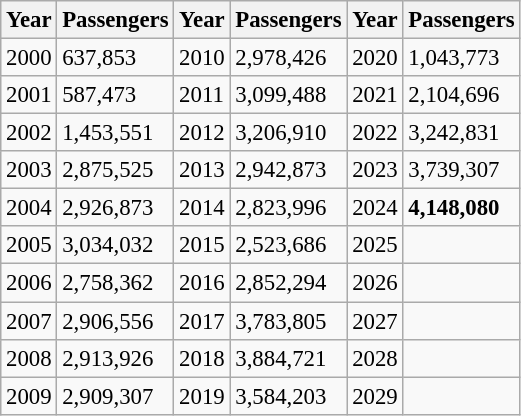<table class="wikitable" style="font-size: 95%">
<tr>
<th>Year</th>
<th>Passengers</th>
<th>Year</th>
<th>Passengers</th>
<th>Year</th>
<th>Passengers</th>
</tr>
<tr>
<td>2000</td>
<td>637,853</td>
<td>2010</td>
<td>2,978,426</td>
<td>2020</td>
<td>1,043,773</td>
</tr>
<tr>
<td>2001</td>
<td>587,473</td>
<td>2011</td>
<td>3,099,488</td>
<td>2021</td>
<td>2,104,696</td>
</tr>
<tr>
<td>2002</td>
<td>1,453,551</td>
<td>2012</td>
<td>3,206,910</td>
<td>2022</td>
<td>3,242,831</td>
</tr>
<tr>
<td>2003</td>
<td>2,875,525</td>
<td>2013</td>
<td>2,942,873</td>
<td>2023</td>
<td>3,739,307</td>
</tr>
<tr>
<td>2004</td>
<td>2,926,873</td>
<td>2014</td>
<td>2,823,996</td>
<td>2024</td>
<td><strong>4,148,080</strong></td>
</tr>
<tr>
<td>2005</td>
<td>3,034,032</td>
<td>2015</td>
<td>2,523,686</td>
<td>2025</td>
<td></td>
</tr>
<tr>
<td>2006</td>
<td>2,758,362</td>
<td>2016</td>
<td>2,852,294</td>
<td>2026</td>
<td></td>
</tr>
<tr>
<td>2007</td>
<td>2,906,556</td>
<td>2017</td>
<td>3,783,805</td>
<td>2027</td>
<td></td>
</tr>
<tr>
<td>2008</td>
<td>2,913,926</td>
<td>2018</td>
<td>3,884,721</td>
<td>2028</td>
<td></td>
</tr>
<tr>
<td>2009</td>
<td>2,909,307</td>
<td>2019</td>
<td>3,584,203</td>
<td>2029</td>
<td></td>
</tr>
</table>
